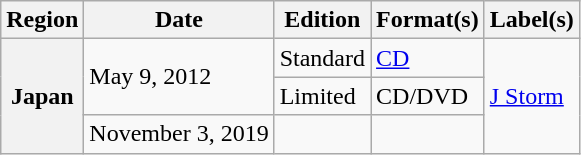<table class="wikitable plainrowheaders">
<tr>
<th scope="col">Region</th>
<th scope="col">Date</th>
<th scope="col">Edition</th>
<th scope="col">Format(s)</th>
<th scope="col">Label(s)</th>
</tr>
<tr>
<th scope="row" rowspan="3">Japan</th>
<td rowspan="2">May 9, 2012</td>
<td>Standard</td>
<td><a href='#'>CD</a></td>
<td rowspan="3"><a href='#'>J Storm</a></td>
</tr>
<tr>
<td>Limited</td>
<td>CD/DVD</td>
</tr>
<tr>
<td>November 3, 2019</td>
<td></td>
<td></td>
</tr>
</table>
